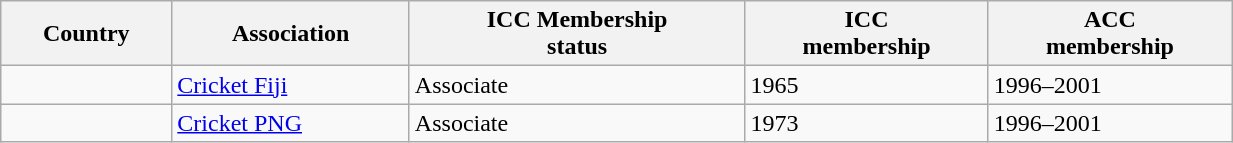<table class="wikitable sortable" width="65%">
<tr>
<th>Country</th>
<th>Association</th>
<th>ICC Membership<br>status</th>
<th>ICC<br>membership</th>
<th>ACC<br>membership</th>
</tr>
<tr>
<td></td>
<td><a href='#'>Cricket Fiji</a></td>
<td>Associate</td>
<td>1965</td>
<td>1996–2001</td>
</tr>
<tr>
<td></td>
<td><a href='#'>Cricket PNG</a></td>
<td>Associate</td>
<td>1973</td>
<td>1996–2001</td>
</tr>
</table>
